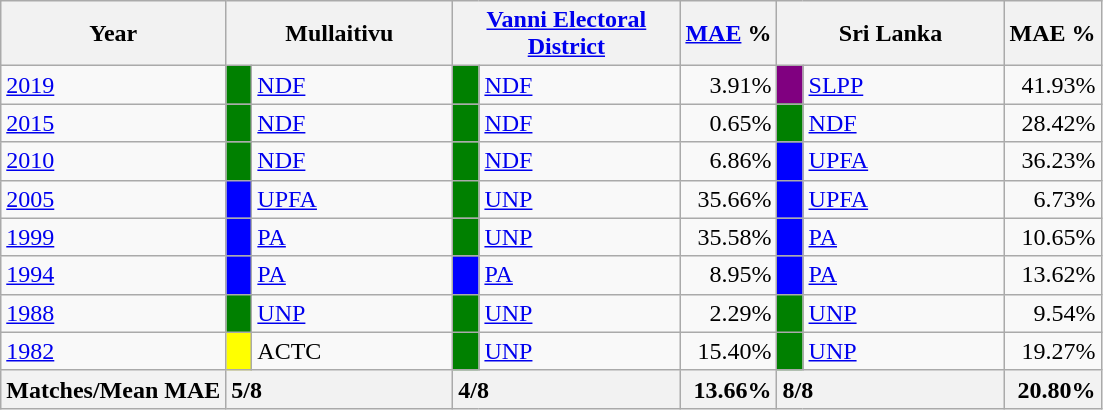<table class="wikitable">
<tr>
<th>Year</th>
<th colspan="2" width="144px">Mullaitivu</th>
<th colspan="2" width="144px"><a href='#'>Vanni Electoral District</a></th>
<th><a href='#'>MAE</a> %</th>
<th colspan="2" width="144px">Sri Lanka</th>
<th>MAE %</th>
</tr>
<tr>
<td><a href='#'>2019</a></td>
<td style="background-color:green;" width="10px"></td>
<td style="text-align:left;"><a href='#'>NDF</a></td>
<td style="background-color:green;" width="10px"></td>
<td style="text-align:left;"><a href='#'>NDF</a></td>
<td style="text-align:right;">3.91%</td>
<td style="background-color:purple;" width="10px"></td>
<td style="text-align:left;"><a href='#'>SLPP</a></td>
<td style="text-align:right;">41.93%</td>
</tr>
<tr>
<td><a href='#'>2015</a></td>
<td style="background-color:green;" width="10px"></td>
<td style="text-align:left;"><a href='#'>NDF</a></td>
<td style="background-color:green;" width="10px"></td>
<td style="text-align:left;"><a href='#'>NDF</a></td>
<td style="text-align:right;">0.65%</td>
<td style="background-color:green;" width="10px"></td>
<td style="text-align:left;"><a href='#'>NDF</a></td>
<td style="text-align:right;">28.42%</td>
</tr>
<tr>
<td><a href='#'>2010</a></td>
<td style="background-color:green;" width="10px"></td>
<td style="text-align:left;"><a href='#'>NDF</a></td>
<td style="background-color:green;" width="10px"></td>
<td style="text-align:left;"><a href='#'>NDF</a></td>
<td style="text-align:right;">6.86%</td>
<td style="background-color:blue;" width="10px"></td>
<td style="text-align:left;"><a href='#'>UPFA</a></td>
<td style="text-align:right;">36.23%</td>
</tr>
<tr>
<td><a href='#'>2005</a></td>
<td style="background-color:blue;" width="10px"></td>
<td style="text-align:left;"><a href='#'>UPFA</a></td>
<td style="background-color:green;" width="10px"></td>
<td style="text-align:left;"><a href='#'>UNP</a></td>
<td style="text-align:right;">35.66%</td>
<td style="background-color:blue;" width="10px"></td>
<td style="text-align:left;"><a href='#'>UPFA</a></td>
<td style="text-align:right;">6.73%</td>
</tr>
<tr>
<td><a href='#'>1999</a></td>
<td style="background-color:blue;" width="10px"></td>
<td style="text-align:left;"><a href='#'>PA</a></td>
<td style="background-color:green;" width="10px"></td>
<td style="text-align:left;"><a href='#'>UNP</a></td>
<td style="text-align:right;">35.58%</td>
<td style="background-color:blue;" width="10px"></td>
<td style="text-align:left;"><a href='#'>PA</a></td>
<td style="text-align:right;">10.65%</td>
</tr>
<tr>
<td><a href='#'>1994</a></td>
<td style="background-color:blue;" width="10px"></td>
<td style="text-align:left;"><a href='#'>PA</a></td>
<td style="background-color:blue;" width="10px"></td>
<td style="text-align:left;"><a href='#'>PA</a></td>
<td style="text-align:right;">8.95%</td>
<td style="background-color:blue;" width="10px"></td>
<td style="text-align:left;"><a href='#'>PA</a></td>
<td style="text-align:right;">13.62%</td>
</tr>
<tr>
<td><a href='#'>1988</a></td>
<td style="background-color:green;" width="10px"></td>
<td style="text-align:left;"><a href='#'>UNP</a></td>
<td style="background-color:green;" width="10px"></td>
<td style="text-align:left;"><a href='#'>UNP</a></td>
<td style="text-align:right;">2.29%</td>
<td style="background-color:green;" width="10px"></td>
<td style="text-align:left;"><a href='#'>UNP</a></td>
<td style="text-align:right;">9.54%</td>
</tr>
<tr>
<td><a href='#'>1982</a></td>
<td style="background-color:yellow;" width="10px"></td>
<td style="text-align:left;">ACTC</td>
<td style="background-color:green;" width="10px"></td>
<td style="text-align:left;"><a href='#'>UNP</a></td>
<td style="text-align:right;">15.40%</td>
<td style="background-color:green;" width="10px"></td>
<td style="text-align:left;"><a href='#'>UNP</a></td>
<td style="text-align:right;">19.27%</td>
</tr>
<tr>
<th>Matches/Mean MAE</th>
<th style="text-align:left;"colspan="2" width="144px">5/8</th>
<th style="text-align:left;"colspan="2" width="144px">4/8</th>
<th style="text-align:right;">13.66%</th>
<th style="text-align:left;"colspan="2" width="144px">8/8</th>
<th style="text-align:right;">20.80%</th>
</tr>
</table>
